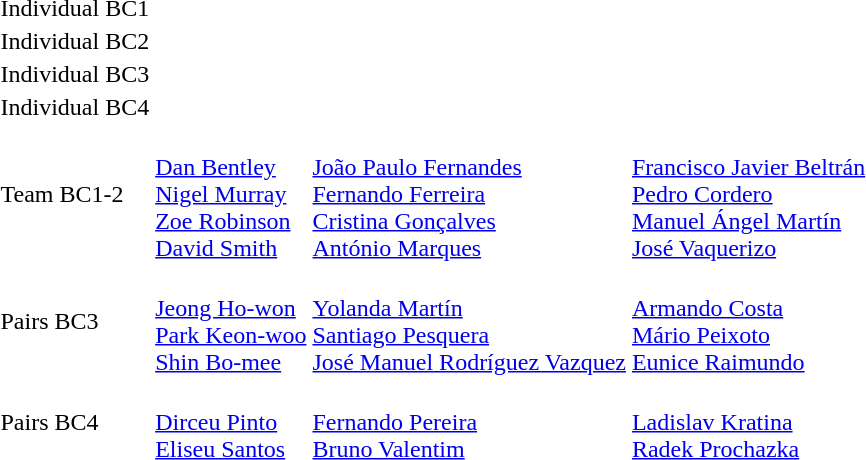<table>
<tr>
<td>Individual BC1<br></td>
<td></td>
<td></td>
<td></td>
</tr>
<tr>
<td>Individual BC2<br></td>
<td></td>
<td></td>
<td></td>
</tr>
<tr>
<td>Individual BC3<br></td>
<td></td>
<td></td>
<td></td>
</tr>
<tr>
<td>Individual BC4<br></td>
<td></td>
<td></td>
<td></td>
</tr>
<tr>
<td>Team BC1-2<br></td>
<td> <br> <a href='#'>Dan Bentley</a> <br> <a href='#'>Nigel Murray</a> <br> <a href='#'>Zoe Robinson</a> <br> <a href='#'>David Smith</a></td>
<td> <br> <a href='#'>João Paulo Fernandes</a> <br> <a href='#'>Fernando Ferreira</a> <br> <a href='#'>Cristina Gonçalves</a> <br> <a href='#'>António Marques</a></td>
<td> <br> <a href='#'>Francisco Javier Beltrán</a> <br> <a href='#'>Pedro Cordero</a> <br> <a href='#'>Manuel Ángel Martín</a> <br> <a href='#'>José Vaquerizo</a></td>
</tr>
<tr>
<td>Pairs BC3<br></td>
<td> <br> <a href='#'>Jeong Ho-won</a> <br> <a href='#'>Park Keon-woo</a> <br> <a href='#'>Shin Bo-mee</a></td>
<td> <br> <a href='#'>Yolanda Martín</a> <br> <a href='#'>Santiago Pesquera</a> <br> <a href='#'>José Manuel Rodríguez Vazquez</a></td>
<td> <br> <a href='#'>Armando Costa</a> <br> <a href='#'>Mário Peixoto</a> <br> <a href='#'>Eunice Raimundo</a></td>
</tr>
<tr>
<td>Pairs BC4<br></td>
<td> <br> <a href='#'>Dirceu Pinto</a> <br> <a href='#'>Eliseu Santos</a></td>
<td> <br> <a href='#'>Fernando Pereira</a> <br> <a href='#'>Bruno Valentim</a></td>
<td> <br> <a href='#'>Ladislav Kratina</a> <br> <a href='#'>Radek Prochazka</a></td>
</tr>
</table>
